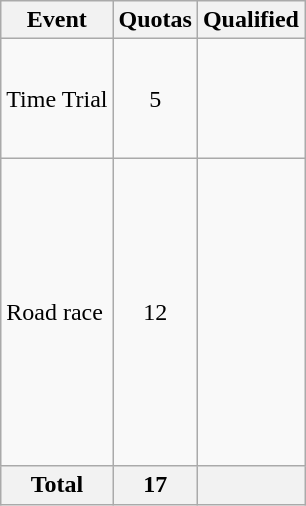<table class="wikitable">
<tr>
<th>Event</th>
<th>Quotas</th>
<th>Qualified</th>
</tr>
<tr>
<td>Time Trial</td>
<td style="text-align:center;">5</td>
<td><br><br><br><br></td>
</tr>
<tr>
<td>Road race</td>
<td style="text-align:center;">12</td>
<td><br><br><br><br><br><br><br><br><br><br><br></td>
</tr>
<tr>
<th>Total</th>
<th>17</th>
<th></th>
</tr>
</table>
